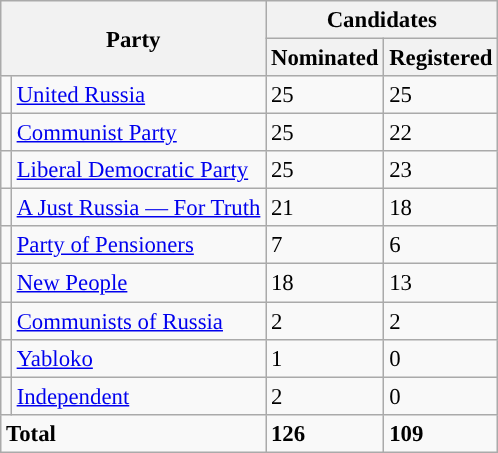<table class="wikitable sortable" style="background: #f9f9f9; text-align:left; font-size: 95%">
<tr>
<th align=center rowspan=2 colspan=2>Party</th>
<th align=center colspan=2>Candidates</th>
</tr>
<tr>
<th align=center>Nominated</th>
<th align=center>Registered</th>
</tr>
<tr>
<td></td>
<td><a href='#'>United Russia</a></td>
<td>25</td>
<td>25</td>
</tr>
<tr>
<td></td>
<td><a href='#'>Communist Party</a></td>
<td>25</td>
<td>22</td>
</tr>
<tr>
<td></td>
<td><a href='#'>Liberal Democratic Party</a></td>
<td>25</td>
<td>23</td>
</tr>
<tr>
<td></td>
<td><a href='#'>A Just Russia — For Truth</a></td>
<td>21</td>
<td>18</td>
</tr>
<tr>
<td></td>
<td><a href='#'>Party of Pensioners</a></td>
<td>7</td>
<td>6</td>
</tr>
<tr>
<td></td>
<td><a href='#'>New People</a></td>
<td>18</td>
<td>13</td>
</tr>
<tr>
<td></td>
<td><a href='#'>Communists of Russia</a></td>
<td>2</td>
<td>2</td>
</tr>
<tr>
<td></td>
<td><a href='#'>Yabloko</a></td>
<td>1</td>
<td>0</td>
</tr>
<tr>
<td></td>
<td><a href='#'>Independent</a></td>
<td>2</td>
<td>0</td>
</tr>
<tr>
<td colspan=2><strong>Total</strong></td>
<td><strong>126</strong></td>
<td><strong>109</strong></td>
</tr>
</table>
